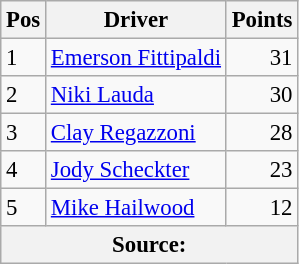<table class="wikitable" style="font-size: 95%;">
<tr>
<th>Pos</th>
<th>Driver</th>
<th>Points</th>
</tr>
<tr>
<td>1</td>
<td> <a href='#'>Emerson Fittipaldi</a></td>
<td align="right">31</td>
</tr>
<tr>
<td>2</td>
<td> <a href='#'>Niki Lauda</a></td>
<td align="right">30</td>
</tr>
<tr>
<td>3</td>
<td> <a href='#'>Clay Regazzoni</a></td>
<td align="right">28</td>
</tr>
<tr>
<td>4</td>
<td> <a href='#'>Jody Scheckter</a></td>
<td align="right">23</td>
</tr>
<tr>
<td>5</td>
<td> <a href='#'>Mike Hailwood</a></td>
<td align="right">12</td>
</tr>
<tr>
<th colspan=4>Source: </th>
</tr>
</table>
